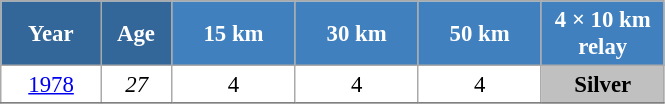<table class="wikitable" style="font-size:95%; text-align:center; border:grey solid 1px; border-collapse:collapse; background:#ffffff;">
<tr>
<th style="background-color:#369; color:white; width:60px;"> Year </th>
<th style="background-color:#369; color:white; width:40px;"> Age </th>
<th style="background-color:#4180be; color:white; width:75px;"> 15 km </th>
<th style="background-color:#4180be; color:white; width:75px;"> 30 km </th>
<th style="background-color:#4180be; color:white; width:75px;"> 50 km </th>
<th style="background-color:#4180be; color:white; width:75px;"> 4 × 10 km <br> relay </th>
</tr>
<tr>
<td><a href='#'>1978</a></td>
<td><em>27</em></td>
<td>4</td>
<td>4</td>
<td>4</td>
<td style="background:silver;"><strong>Silver</strong></td>
</tr>
<tr>
</tr>
</table>
